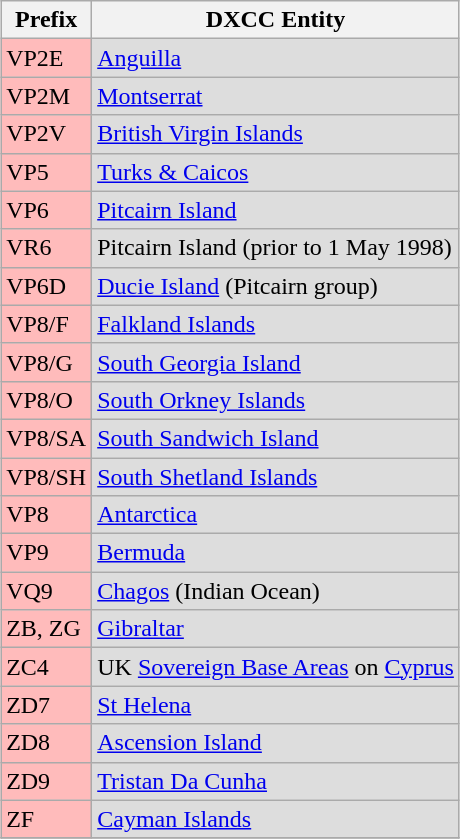<table class=wikitable style="margin: 1em auto 1em auto;">
<tr>
<th>Prefix</th>
<th>DXCC Entity</th>
</tr>
<tr>
<td style="background:#ffbbbb;">VP2E</td>
<td style="background:#dddddd;"><a href='#'>Anguilla</a></td>
</tr>
<tr>
<td style="background:#ffbbbb;">VP2M</td>
<td style="background:#dddddd;"><a href='#'>Montserrat</a></td>
</tr>
<tr>
<td style="background:#ffbbbb;">VP2V</td>
<td style="background:#dddddd;"><a href='#'>British Virgin Islands</a></td>
</tr>
<tr>
<td style="background:#ffbbbb;">VP5</td>
<td style="background:#dddddd;"><a href='#'>Turks & Caicos</a></td>
</tr>
<tr>
<td style="background:#ffbbbb;">VP6</td>
<td style="background:#dddddd;"><a href='#'>Pitcairn Island</a></td>
</tr>
<tr>
<td style="background:#ffbbbb;">VR6</td>
<td style="background:#dddddd;">Pitcairn Island (prior to 1 May 1998)</td>
</tr>
<tr>
<td style="background:#ffbbbb;">VP6D</td>
<td style="background:#dddddd;"><a href='#'>Ducie Island</a> (Pitcairn group)</td>
</tr>
<tr>
<td style="background:#ffbbbb;">VP8/F</td>
<td style="background:#dddddd;"><a href='#'>Falkland Islands</a></td>
</tr>
<tr>
<td style="background:#ffbbbb;">VP8/G</td>
<td style="background:#dddddd;"><a href='#'>South Georgia Island</a></td>
</tr>
<tr>
<td style="background:#ffbbbb;">VP8/O</td>
<td style="background:#dddddd;"><a href='#'>South Orkney Islands</a></td>
</tr>
<tr>
<td style="background:#ffbbbb;">VP8/SA</td>
<td style="background:#dddddd;"><a href='#'>South Sandwich Island</a></td>
</tr>
<tr>
<td style="background:#ffbbbb;">VP8/SH</td>
<td style="background:#dddddd;"><a href='#'>South Shetland Islands</a></td>
</tr>
<tr>
<td style="background:#ffbbbb;">VP8</td>
<td style="background:#dddddd;"><a href='#'>Antarctica</a></td>
</tr>
<tr>
<td style="background:#ffbbbb;">VP9</td>
<td style="background:#dddddd;"><a href='#'>Bermuda</a></td>
</tr>
<tr>
<td style="background:#ffbbbb;">VQ9</td>
<td style="background:#dddddd;"><a href='#'>Chagos</a> (Indian Ocean)</td>
</tr>
<tr>
<td style="background:#ffbbbb;">ZB, ZG</td>
<td style="background:#dddddd;"><a href='#'>Gibraltar</a></td>
</tr>
<tr>
<td style="background:#ffbbbb;">ZC4</td>
<td style="background:#dddddd;">UK <a href='#'>Sovereign Base Areas</a> on <a href='#'>Cyprus</a></td>
</tr>
<tr>
<td style="background:#ffbbbb;">ZD7</td>
<td style="background:#dddddd;"><a href='#'>St Helena</a></td>
</tr>
<tr>
<td style="background:#ffbbbb;">ZD8</td>
<td style="background:#dddddd;"><a href='#'>Ascension Island</a></td>
</tr>
<tr>
<td style="background:#ffbbbb;">ZD9</td>
<td style="background:#dddddd;"><a href='#'>Tristan Da Cunha</a></td>
</tr>
<tr>
<td style="background:#ffbbbb;">ZF</td>
<td style="background:#dddddd;"><a href='#'>Cayman Islands</a></td>
</tr>
<tr>
</tr>
</table>
